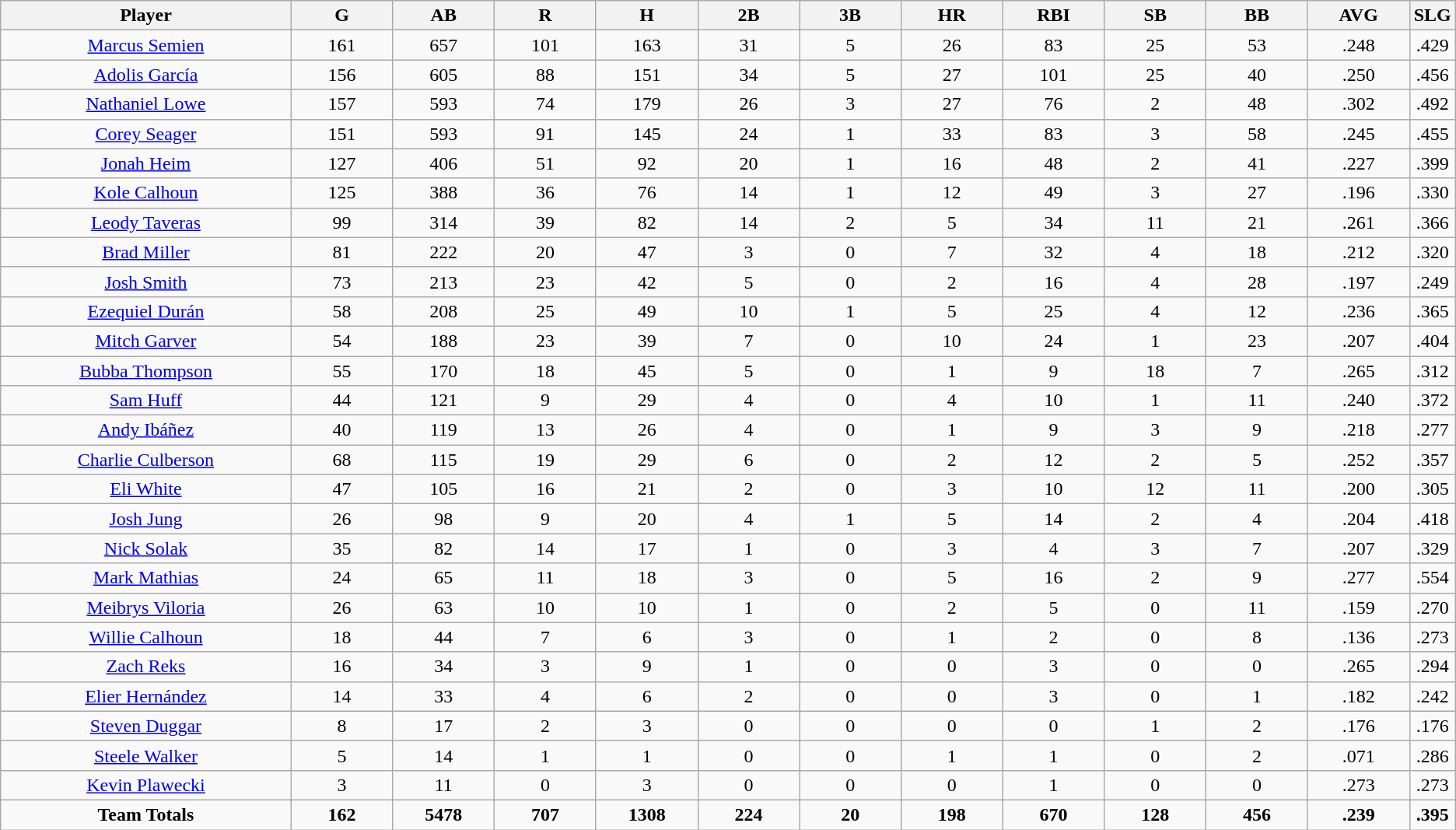<table class=wikitable style="text-align:center">
<tr>
<th bgcolor=#DDDDFF; width="20%">Player</th>
<th bgcolor=#DDDDFF; width="7%">G</th>
<th bgcolor=#DDDDFF; width="7%">AB</th>
<th bgcolor=#DDDDFF; width="7%">R</th>
<th bgcolor=#DDDDFF; width="7%">H</th>
<th bgcolor=#DDDDFF; width="7%">2B</th>
<th bgcolor=#DDDDFF; width="7%">3B</th>
<th bgcolor=#DDDDFF; width="7%">HR</th>
<th bgcolor=#DDDDFF; width="7%">RBI</th>
<th bgcolor=#DDDDFF; width="7%">SB</th>
<th bgcolor=#DDDDFF; width="7%">BB</th>
<th bgcolor=#DDDDFF; width="7%">AVG</th>
<th bgcolor=#DDDDFF; width="7%">SLG</th>
</tr>
<tr>
<td><a href='#'>Marcus Semien</a></td>
<td>161</td>
<td>657</td>
<td>101</td>
<td>163</td>
<td>31</td>
<td>5</td>
<td>26</td>
<td>83</td>
<td>25</td>
<td>53</td>
<td>.248</td>
<td>.429</td>
</tr>
<tr>
<td><a href='#'>Adolis García</a></td>
<td>156</td>
<td>605</td>
<td>88</td>
<td>151</td>
<td>34</td>
<td>5</td>
<td>27</td>
<td>101</td>
<td>25</td>
<td>40</td>
<td>.250</td>
<td>.456</td>
</tr>
<tr>
<td><a href='#'>Nathaniel Lowe</a></td>
<td>157</td>
<td>593</td>
<td>74</td>
<td>179</td>
<td>26</td>
<td>3</td>
<td>27</td>
<td>76</td>
<td>2</td>
<td>48</td>
<td>.302</td>
<td>.492</td>
</tr>
<tr>
<td><a href='#'>Corey Seager</a></td>
<td>151</td>
<td>593</td>
<td>91</td>
<td>145</td>
<td>24</td>
<td>1</td>
<td>33</td>
<td>83</td>
<td>3</td>
<td>58</td>
<td>.245</td>
<td>.455</td>
</tr>
<tr>
<td><a href='#'>Jonah Heim</a></td>
<td>127</td>
<td>406</td>
<td>51</td>
<td>92</td>
<td>20</td>
<td>1</td>
<td>16</td>
<td>48</td>
<td>2</td>
<td>41</td>
<td>.227</td>
<td>.399</td>
</tr>
<tr>
<td><a href='#'>Kole Calhoun</a></td>
<td>125</td>
<td>388</td>
<td>36</td>
<td>76</td>
<td>14</td>
<td>1</td>
<td>12</td>
<td>49</td>
<td>3</td>
<td>27</td>
<td>.196</td>
<td>.330</td>
</tr>
<tr>
<td><a href='#'>Leody Taveras</a></td>
<td>99</td>
<td>314</td>
<td>39</td>
<td>82</td>
<td>14</td>
<td>2</td>
<td>5</td>
<td>34</td>
<td>11</td>
<td>21</td>
<td>.261</td>
<td>.366</td>
</tr>
<tr>
<td><a href='#'>Brad Miller</a></td>
<td>81</td>
<td>222</td>
<td>20</td>
<td>47</td>
<td>3</td>
<td>0</td>
<td>7</td>
<td>32</td>
<td>4</td>
<td>18</td>
<td>.212</td>
<td>.320</td>
</tr>
<tr>
<td><a href='#'>Josh Smith</a></td>
<td>73</td>
<td>213</td>
<td>23</td>
<td>42</td>
<td>5</td>
<td>0</td>
<td>2</td>
<td>16</td>
<td>4</td>
<td>28</td>
<td>.197</td>
<td>.249</td>
</tr>
<tr>
<td><a href='#'>Ezequiel Durán</a></td>
<td>58</td>
<td>208</td>
<td>25</td>
<td>49</td>
<td>10</td>
<td>1</td>
<td>5</td>
<td>25</td>
<td>4</td>
<td>12</td>
<td>.236</td>
<td>.365</td>
</tr>
<tr>
<td><a href='#'>Mitch Garver</a></td>
<td>54</td>
<td>188</td>
<td>23</td>
<td>39</td>
<td>7</td>
<td>0</td>
<td>10</td>
<td>24</td>
<td>1</td>
<td>23</td>
<td>.207</td>
<td>.404</td>
</tr>
<tr>
<td><a href='#'>Bubba Thompson</a></td>
<td>55</td>
<td>170</td>
<td>18</td>
<td>45</td>
<td>5</td>
<td>0</td>
<td>1</td>
<td>9</td>
<td>18</td>
<td>7</td>
<td>.265</td>
<td>.312</td>
</tr>
<tr>
<td><a href='#'>Sam Huff</a></td>
<td>44</td>
<td>121</td>
<td>9</td>
<td>29</td>
<td>4</td>
<td>0</td>
<td>4</td>
<td>10</td>
<td>1</td>
<td>11</td>
<td>.240</td>
<td>.372</td>
</tr>
<tr>
<td><a href='#'>Andy Ibáñez</a></td>
<td>40</td>
<td>119</td>
<td>13</td>
<td>26</td>
<td>4</td>
<td>0</td>
<td>1</td>
<td>9</td>
<td>3</td>
<td>9</td>
<td>.218</td>
<td>.277</td>
</tr>
<tr>
<td><a href='#'>Charlie Culberson</a></td>
<td>68</td>
<td>115</td>
<td>19</td>
<td>29</td>
<td>6</td>
<td>0</td>
<td>2</td>
<td>12</td>
<td>2</td>
<td>5</td>
<td>.252</td>
<td>.357</td>
</tr>
<tr>
<td><a href='#'>Eli White</a></td>
<td>47</td>
<td>105</td>
<td>16</td>
<td>21</td>
<td>2</td>
<td>0</td>
<td>3</td>
<td>10</td>
<td>12</td>
<td>11</td>
<td>.200</td>
<td>.305</td>
</tr>
<tr>
<td><a href='#'>Josh Jung</a></td>
<td>26</td>
<td>98</td>
<td>9</td>
<td>20</td>
<td>4</td>
<td>1</td>
<td>5</td>
<td>14</td>
<td>2</td>
<td>4</td>
<td>.204</td>
<td>.418</td>
</tr>
<tr>
<td><a href='#'>Nick Solak</a></td>
<td>35</td>
<td>82</td>
<td>14</td>
<td>17</td>
<td>1</td>
<td>0</td>
<td>3</td>
<td>4</td>
<td>3</td>
<td>7</td>
<td>.207</td>
<td>.329</td>
</tr>
<tr>
<td><a href='#'>Mark Mathias</a></td>
<td>24</td>
<td>65</td>
<td>11</td>
<td>18</td>
<td>3</td>
<td>0</td>
<td>5</td>
<td>16</td>
<td>2</td>
<td>9</td>
<td>.277</td>
<td>.554</td>
</tr>
<tr>
<td><a href='#'>Meibrys Viloria</a></td>
<td>26</td>
<td>63</td>
<td>10</td>
<td>10</td>
<td>1</td>
<td>0</td>
<td>2</td>
<td>5</td>
<td>0</td>
<td>11</td>
<td>.159</td>
<td>.270</td>
</tr>
<tr>
<td><a href='#'>Willie Calhoun</a></td>
<td>18</td>
<td>44</td>
<td>7</td>
<td>6</td>
<td>3</td>
<td>0</td>
<td>1</td>
<td>2</td>
<td>0</td>
<td>8</td>
<td>.136</td>
<td>.273</td>
</tr>
<tr>
<td><a href='#'>Zach Reks</a></td>
<td>16</td>
<td>34</td>
<td>3</td>
<td>9</td>
<td>1</td>
<td>0</td>
<td>0</td>
<td>3</td>
<td>0</td>
<td>0</td>
<td>.265</td>
<td>.294</td>
</tr>
<tr>
<td><a href='#'>Elier Hernández</a></td>
<td>14</td>
<td>33</td>
<td>4</td>
<td>6</td>
<td>2</td>
<td>0</td>
<td>0</td>
<td>3</td>
<td>0</td>
<td>1</td>
<td>.182</td>
<td>.242</td>
</tr>
<tr>
<td><a href='#'>Steven Duggar</a></td>
<td>8</td>
<td>17</td>
<td>2</td>
<td>3</td>
<td>0</td>
<td>0</td>
<td>0</td>
<td>0</td>
<td>1</td>
<td>2</td>
<td>.176</td>
<td>.176</td>
</tr>
<tr>
<td><a href='#'>Steele Walker</a></td>
<td>5</td>
<td>14</td>
<td>1</td>
<td>1</td>
<td>0</td>
<td>0</td>
<td>1</td>
<td>1</td>
<td>0</td>
<td>2</td>
<td>.071</td>
<td>.286</td>
</tr>
<tr>
<td><a href='#'>Kevin Plawecki</a></td>
<td>3</td>
<td>11</td>
<td>0</td>
<td>3</td>
<td>0</td>
<td>0</td>
<td>0</td>
<td>1</td>
<td>0</td>
<td>0</td>
<td>.273</td>
<td>.273</td>
</tr>
<tr>
<td><strong>Team Totals</strong></td>
<td><strong>162</strong></td>
<td><strong>5478</strong></td>
<td><strong>707</strong></td>
<td><strong>1308</strong></td>
<td><strong>224</strong></td>
<td><strong>20</strong></td>
<td><strong>198</strong></td>
<td><strong>670</strong></td>
<td><strong>128</strong></td>
<td><strong>456</strong></td>
<td><strong>.239</strong></td>
<td><strong>.395</strong></td>
</tr>
</table>
